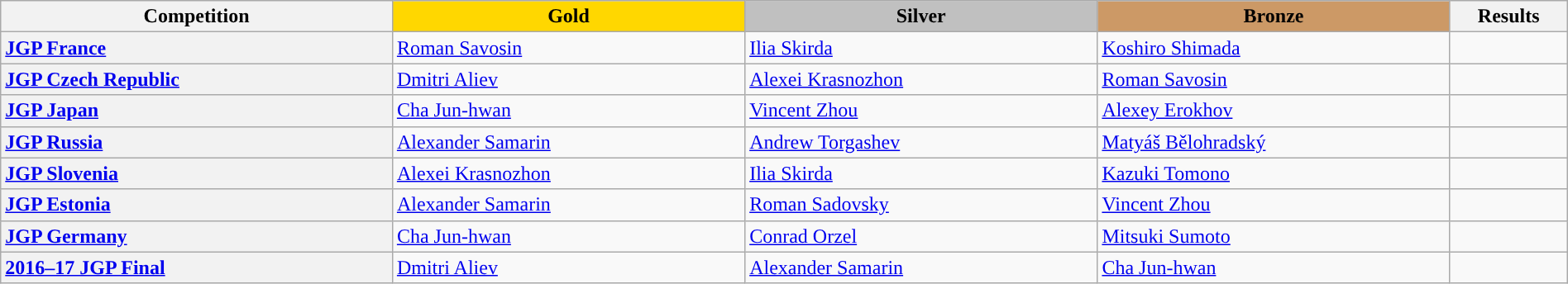<table class="wikitable unsortable" style="text-align:left; width:100%">
<tr>
<th scope="col" style="text-align:center; width:25%;">Competition</th>
<td scope="col" style="text-align:center; width:22.5%; background:gold"><strong>Gold</strong></td>
<td scope="col" style="text-align:center; width:22.5%; background:silver"><strong>Silver</strong></td>
<td scope="col" style="text-align:center; width:22.5%; background:#c96"><strong>Bronze</strong></td>
<th scope="col" style="text-align:center; width:7.5%;">Results</th>
</tr>
<tr>
<th scope="row" style="text-align:left"> <a href='#'>JGP France</a></th>
<td> <a href='#'>Roman Savosin</a></td>
<td> <a href='#'>Ilia Skirda</a></td>
<td> <a href='#'>Koshiro Shimada</a></td>
<td></td>
</tr>
<tr>
<th scope="row" style="text-align:left"> <a href='#'>JGP Czech Republic</a></th>
<td> <a href='#'>Dmitri Aliev</a></td>
<td> <a href='#'>Alexei Krasnozhon</a></td>
<td> <a href='#'>Roman Savosin</a></td>
<td></td>
</tr>
<tr>
<th scope="row" style="text-align:left"> <a href='#'>JGP Japan</a></th>
<td> <a href='#'>Cha Jun-hwan</a></td>
<td> <a href='#'>Vincent Zhou</a></td>
<td> <a href='#'>Alexey Erokhov</a></td>
<td></td>
</tr>
<tr>
<th scope="row" style="text-align:left"> <a href='#'>JGP Russia</a></th>
<td> <a href='#'>Alexander Samarin</a></td>
<td> <a href='#'>Andrew Torgashev</a></td>
<td> <a href='#'>Matyáš Bělohradský</a></td>
<td></td>
</tr>
<tr>
<th scope="row" style="text-align:left"> <a href='#'>JGP Slovenia</a></th>
<td> <a href='#'>Alexei Krasnozhon</a></td>
<td> <a href='#'>Ilia Skirda</a></td>
<td> <a href='#'>Kazuki Tomono</a></td>
<td></td>
</tr>
<tr>
<th scope="row" style="text-align:left"> <a href='#'>JGP Estonia</a></th>
<td> <a href='#'>Alexander Samarin</a></td>
<td> <a href='#'>Roman Sadovsky</a></td>
<td> <a href='#'>Vincent Zhou</a></td>
<td></td>
</tr>
<tr>
<th scope="row" style="text-align:left"> <a href='#'>JGP Germany</a></th>
<td> <a href='#'>Cha Jun-hwan</a></td>
<td> <a href='#'>Conrad Orzel</a></td>
<td> <a href='#'>Mitsuki Sumoto</a></td>
<td></td>
</tr>
<tr>
<th scope="row" style="text-align:left"> <a href='#'>2016–17 JGP Final</a></th>
<td> <a href='#'>Dmitri Aliev</a></td>
<td> <a href='#'>Alexander Samarin</a></td>
<td> <a href='#'>Cha Jun-hwan</a></td>
<td></td>
</tr>
</table>
